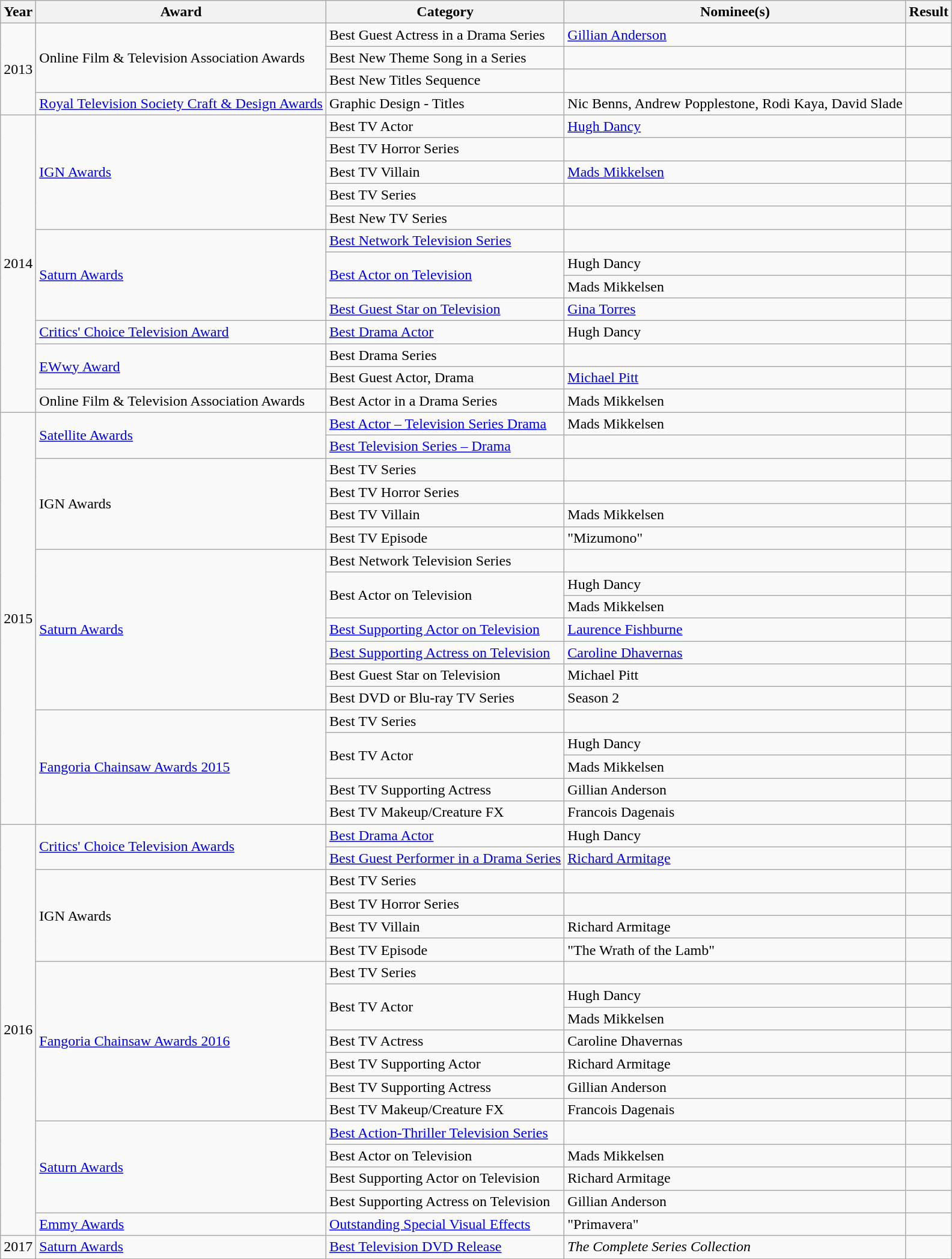<table class="wikitable sortable">
<tr>
<th>Year</th>
<th>Award</th>
<th>Category</th>
<th>Nominee(s)</th>
<th>Result</th>
</tr>
<tr>
<td rowspan="4">2013</td>
<td rowspan="3">Online Film & Television Association Awards</td>
<td>Best Guest Actress in a Drama Series</td>
<td><a href='#'>Gillian Anderson</a></td>
<td></td>
</tr>
<tr>
<td>Best New Theme Song in a Series</td>
<td></td>
<td></td>
</tr>
<tr>
<td>Best New Titles Sequence</td>
<td></td>
<td></td>
</tr>
<tr>
<td><a href='#'>Royal Television Society Craft & Design Awards</a></td>
<td>Graphic Design - Titles</td>
<td>Nic Benns, Andrew Popplestone, Rodi Kaya, David Slade</td>
<td></td>
</tr>
<tr>
<td rowspan="13">2014</td>
<td rowspan="5"><a href='#'>IGN Awards</a></td>
<td>Best TV Actor</td>
<td><a href='#'>Hugh Dancy</a></td>
<td></td>
</tr>
<tr>
<td>Best TV Horror Series</td>
<td></td>
<td></td>
</tr>
<tr>
<td>Best TV Villain</td>
<td><a href='#'>Mads Mikkelsen</a></td>
<td></td>
</tr>
<tr>
<td>Best TV Series</td>
<td></td>
<td></td>
</tr>
<tr>
<td>Best New TV Series</td>
<td></td>
<td></td>
</tr>
<tr>
<td rowspan="4"><a href='#'>Saturn Awards</a></td>
<td><a href='#'>Best Network Television Series</a></td>
<td></td>
<td></td>
</tr>
<tr>
<td rowspan="2"><a href='#'>Best Actor on Television</a></td>
<td>Hugh Dancy</td>
<td></td>
</tr>
<tr>
<td>Mads Mikkelsen</td>
<td></td>
</tr>
<tr>
<td><a href='#'>Best Guest Star on Television</a></td>
<td><a href='#'>Gina Torres</a></td>
<td></td>
</tr>
<tr>
<td><a href='#'>Critics' Choice Television Award</a></td>
<td><a href='#'>Best Drama Actor</a></td>
<td>Hugh Dancy</td>
<td></td>
</tr>
<tr>
<td rowspan="2"><a href='#'>EWwy Award</a></td>
<td>Best Drama Series</td>
<td></td>
<td></td>
</tr>
<tr>
<td>Best Guest Actor, Drama</td>
<td><a href='#'>Michael Pitt</a></td>
<td></td>
</tr>
<tr>
<td>Online Film & Television Association Awards</td>
<td>Best Actor in a Drama Series</td>
<td>Mads Mikkelsen</td>
<td></td>
</tr>
<tr>
<td rowspan="18">2015</td>
<td rowspan="2"><a href='#'>Satellite Awards</a></td>
<td><a href='#'>Best Actor – Television Series Drama</a></td>
<td>Mads Mikkelsen</td>
<td></td>
</tr>
<tr>
<td><a href='#'>Best Television Series – Drama</a></td>
<td></td>
<td></td>
</tr>
<tr>
<td rowspan="4">IGN Awards</td>
<td>Best TV Series</td>
<td></td>
<td></td>
</tr>
<tr>
<td>Best TV Horror Series</td>
<td></td>
<td></td>
</tr>
<tr>
<td>Best TV Villain</td>
<td>Mads Mikkelsen</td>
<td></td>
</tr>
<tr>
<td>Best TV Episode</td>
<td>"Mizumono"</td>
<td></td>
</tr>
<tr>
<td rowspan="7"><a href='#'>Saturn Awards</a></td>
<td>Best Network Television Series</td>
<td></td>
<td></td>
</tr>
<tr>
<td rowspan="2">Best Actor on Television</td>
<td>Hugh Dancy</td>
<td></td>
</tr>
<tr>
<td>Mads Mikkelsen</td>
<td></td>
</tr>
<tr>
<td><a href='#'>Best Supporting Actor on Television</a></td>
<td><a href='#'>Laurence Fishburne</a></td>
<td></td>
</tr>
<tr>
<td><a href='#'>Best Supporting Actress on Television</a></td>
<td><a href='#'>Caroline Dhavernas</a></td>
<td></td>
</tr>
<tr>
<td>Best Guest Star on Television</td>
<td>Michael Pitt</td>
<td></td>
</tr>
<tr>
<td>Best DVD or Blu-ray TV Series</td>
<td>Season 2</td>
<td></td>
</tr>
<tr>
<td rowspan="5"><a href='#'>Fangoria Chainsaw Awards 2015</a></td>
<td>Best TV Series</td>
<td></td>
<td></td>
</tr>
<tr>
<td rowspan="2">Best TV Actor</td>
<td>Hugh Dancy</td>
<td></td>
</tr>
<tr>
<td>Mads Mikkelsen</td>
<td></td>
</tr>
<tr>
<td>Best TV Supporting Actress</td>
<td>Gillian Anderson</td>
<td></td>
</tr>
<tr>
<td>Best TV Makeup/Creature FX</td>
<td>Francois Dagenais</td>
<td></td>
</tr>
<tr>
<td rowspan="18">2016</td>
<td rowspan="2"><a href='#'>Critics' Choice Television Awards</a></td>
<td><a href='#'>Best Drama Actor</a></td>
<td>Hugh Dancy</td>
<td></td>
</tr>
<tr>
<td><a href='#'>Best Guest Performer in a Drama Series</a></td>
<td><a href='#'>Richard Armitage</a></td>
<td></td>
</tr>
<tr>
<td rowspan="4">IGN Awards</td>
<td>Best TV Series</td>
<td></td>
<td></td>
</tr>
<tr>
<td>Best TV Horror Series</td>
<td></td>
<td></td>
</tr>
<tr>
<td>Best TV Villain</td>
<td>Richard Armitage</td>
<td></td>
</tr>
<tr>
<td>Best TV Episode</td>
<td>"The Wrath of the Lamb"</td>
<td></td>
</tr>
<tr>
<td rowspan="7"><a href='#'>Fangoria Chainsaw Awards 2016</a></td>
<td>Best TV Series</td>
<td></td>
<td></td>
</tr>
<tr>
<td rowspan="2">Best TV Actor</td>
<td>Hugh Dancy</td>
<td></td>
</tr>
<tr>
<td>Mads Mikkelsen</td>
<td></td>
</tr>
<tr>
<td>Best TV Actress</td>
<td>Caroline Dhavernas</td>
<td></td>
</tr>
<tr>
<td>Best TV Supporting Actor</td>
<td>Richard Armitage</td>
<td></td>
</tr>
<tr>
<td>Best TV Supporting Actress</td>
<td>Gillian Anderson</td>
<td></td>
</tr>
<tr>
<td>Best TV Makeup/Creature FX</td>
<td>Francois Dagenais</td>
<td></td>
</tr>
<tr>
<td rowspan="4"><a href='#'>Saturn Awards</a></td>
<td><a href='#'>Best Action-Thriller Television Series</a></td>
<td></td>
<td></td>
</tr>
<tr>
<td>Best Actor on Television</td>
<td>Mads Mikkelsen</td>
<td></td>
</tr>
<tr>
<td>Best Supporting Actor on Television</td>
<td>Richard Armitage</td>
<td></td>
</tr>
<tr>
<td>Best Supporting Actress on Television</td>
<td>Gillian Anderson</td>
<td></td>
</tr>
<tr>
<td><a href='#'>Emmy Awards</a></td>
<td><a href='#'>Outstanding Special Visual Effects</a></td>
<td>"Primavera"</td>
<td></td>
</tr>
<tr>
<td>2017</td>
<td><a href='#'>Saturn Awards</a></td>
<td><a href='#'>Best Television DVD Release</a></td>
<td><em>The Complete Series Collection</em></td>
<td></td>
</tr>
</table>
